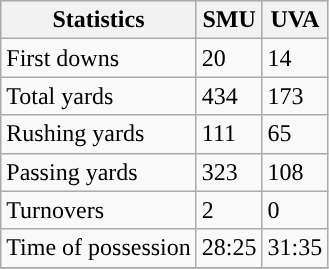<table class="wikitable" style="float: left;">
<tr>
<th>Statistics</th>
<th>SMU</th>
<th>UVA</th>
</tr>
<tr>
<td>First downs</td>
<td>20</td>
<td>14</td>
</tr>
<tr>
<td>Total yards</td>
<td>434</td>
<td>173</td>
</tr>
<tr>
<td>Rushing yards</td>
<td>111</td>
<td>65</td>
</tr>
<tr>
<td>Passing yards</td>
<td>323</td>
<td>108</td>
</tr>
<tr>
<td>Turnovers</td>
<td>2</td>
<td>0</td>
</tr>
<tr>
<td>Time of possession</td>
<td>28:25</td>
<td>31:35</td>
</tr>
<tr>
</tr>
</table>
